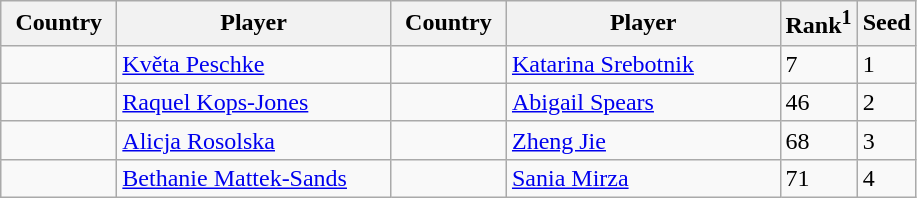<table class="sortable wikitable">
<tr>
<th width="70">Country</th>
<th width="175">Player</th>
<th width="70">Country</th>
<th width="175">Player</th>
<th>Rank<sup>1</sup></th>
<th>Seed</th>
</tr>
<tr>
<td></td>
<td><a href='#'>Květa Peschke</a></td>
<td></td>
<td><a href='#'>Katarina Srebotnik</a></td>
<td>7</td>
<td>1</td>
</tr>
<tr>
<td></td>
<td><a href='#'>Raquel Kops-Jones</a></td>
<td></td>
<td><a href='#'>Abigail Spears</a></td>
<td>46</td>
<td>2</td>
</tr>
<tr>
<td></td>
<td><a href='#'>Alicja Rosolska</a></td>
<td></td>
<td><a href='#'>Zheng Jie</a></td>
<td>68</td>
<td>3</td>
</tr>
<tr>
<td></td>
<td><a href='#'>Bethanie Mattek-Sands</a></td>
<td></td>
<td><a href='#'>Sania Mirza</a></td>
<td>71</td>
<td>4</td>
</tr>
</table>
